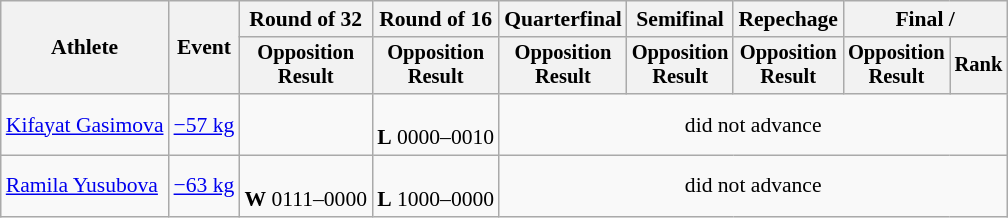<table class="wikitable" style="text-align:left; font-size:90%">
<tr>
<th rowspan="2">Athlete</th>
<th rowspan="2">Event</th>
<th>Round of 32</th>
<th>Round of 16</th>
<th>Quarterfinal</th>
<th>Semifinal</th>
<th>Repechage</th>
<th colspan=2>Final / </th>
</tr>
<tr style="font-size: 95%">
<th>Opposition<br>Result</th>
<th>Opposition<br>Result</th>
<th>Opposition<br>Result</th>
<th>Opposition<br>Result</th>
<th>Opposition<br>Result</th>
<th>Opposition<br>Result</th>
<th>Rank</th>
</tr>
<tr align=center>
<td align=left><a href='#'>Kifayat Gasimova</a></td>
<td align=left><a href='#'>−57 kg</a></td>
<td></td>
<td><br><strong>L</strong> 0000–0010</td>
<td colspan=5>did not advance</td>
</tr>
<tr align=center>
<td align=left><a href='#'>Ramila Yusubova</a></td>
<td align=left><a href='#'>−63 kg</a></td>
<td><br><strong>W</strong> 0111–0000</td>
<td><br><strong>L</strong> 1000–0000</td>
<td colspan=5>did not advance</td>
</tr>
</table>
